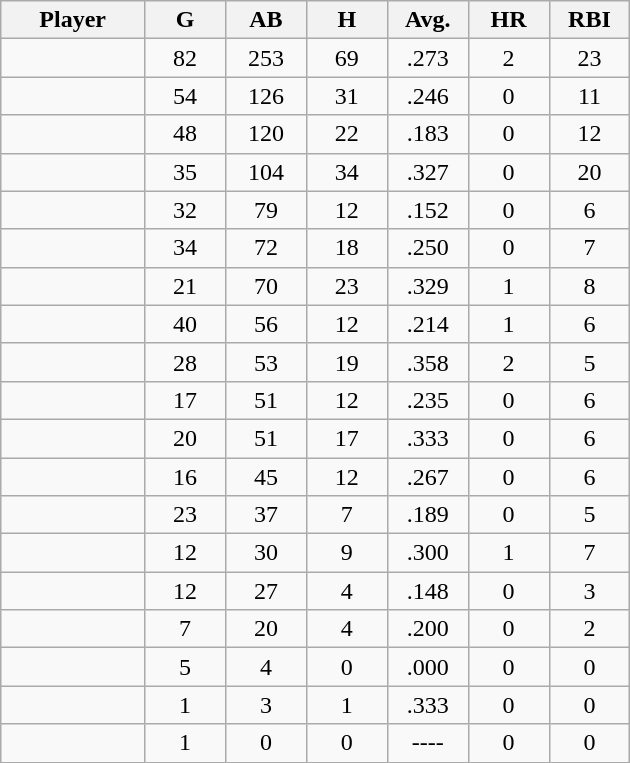<table class="wikitable sortable">
<tr>
<th bgcolor="#DDDDFF" width="16%">Player</th>
<th bgcolor="#DDDDFF" width="9%">G</th>
<th bgcolor="#DDDDFF" width="9%">AB</th>
<th bgcolor="#DDDDFF" width="9%">H</th>
<th bgcolor="#DDDDFF" width="9%">Avg.</th>
<th bgcolor="#DDDDFF" width="9%">HR</th>
<th bgcolor="#DDDDFF" width="9%">RBI</th>
</tr>
<tr align="center">
<td></td>
<td>82</td>
<td>253</td>
<td>69</td>
<td>.273</td>
<td>2</td>
<td>23</td>
</tr>
<tr align="center">
<td></td>
<td>54</td>
<td>126</td>
<td>31</td>
<td>.246</td>
<td>0</td>
<td>11</td>
</tr>
<tr align="center">
<td></td>
<td>48</td>
<td>120</td>
<td>22</td>
<td>.183</td>
<td>0</td>
<td>12</td>
</tr>
<tr align="center">
<td></td>
<td>35</td>
<td>104</td>
<td>34</td>
<td>.327</td>
<td>0</td>
<td>20</td>
</tr>
<tr align="center">
<td></td>
<td>32</td>
<td>79</td>
<td>12</td>
<td>.152</td>
<td>0</td>
<td>6</td>
</tr>
<tr align="center">
<td></td>
<td>34</td>
<td>72</td>
<td>18</td>
<td>.250</td>
<td>0</td>
<td>7</td>
</tr>
<tr align="center">
<td></td>
<td>21</td>
<td>70</td>
<td>23</td>
<td>.329</td>
<td>1</td>
<td>8</td>
</tr>
<tr align="center">
<td></td>
<td>40</td>
<td>56</td>
<td>12</td>
<td>.214</td>
<td>1</td>
<td>6</td>
</tr>
<tr align="center">
<td></td>
<td>28</td>
<td>53</td>
<td>19</td>
<td>.358</td>
<td>2</td>
<td>5</td>
</tr>
<tr align="center">
<td></td>
<td>17</td>
<td>51</td>
<td>12</td>
<td>.235</td>
<td>0</td>
<td>6</td>
</tr>
<tr align="center">
<td></td>
<td>20</td>
<td>51</td>
<td>17</td>
<td>.333</td>
<td>0</td>
<td>6</td>
</tr>
<tr align="center">
<td></td>
<td>16</td>
<td>45</td>
<td>12</td>
<td>.267</td>
<td>0</td>
<td>6</td>
</tr>
<tr align="center">
<td></td>
<td>23</td>
<td>37</td>
<td>7</td>
<td>.189</td>
<td>0</td>
<td>5</td>
</tr>
<tr align="center">
<td></td>
<td>12</td>
<td>30</td>
<td>9</td>
<td>.300</td>
<td>1</td>
<td>7</td>
</tr>
<tr align="center">
<td></td>
<td>12</td>
<td>27</td>
<td>4</td>
<td>.148</td>
<td>0</td>
<td>3</td>
</tr>
<tr align="center">
<td></td>
<td>7</td>
<td>20</td>
<td>4</td>
<td>.200</td>
<td>0</td>
<td>2</td>
</tr>
<tr align="center">
<td></td>
<td>5</td>
<td>4</td>
<td>0</td>
<td>.000</td>
<td>0</td>
<td>0</td>
</tr>
<tr align="center">
<td></td>
<td>1</td>
<td>3</td>
<td>1</td>
<td>.333</td>
<td>0</td>
<td>0</td>
</tr>
<tr align="center">
<td></td>
<td>1</td>
<td>0</td>
<td>0</td>
<td>----</td>
<td>0</td>
<td>0</td>
</tr>
</table>
